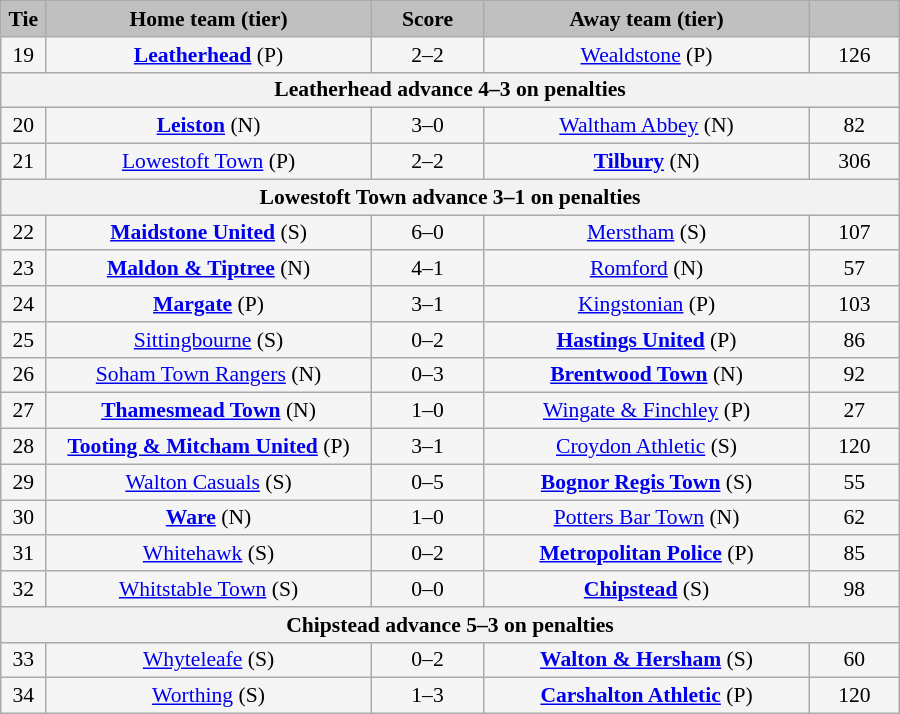<table class="wikitable" style="width: 600px; background:WhiteSmoke; text-align:center; font-size:90%">
<tr>
<td scope="col" style="width:  5.00%; background:silver;"><strong>Tie</strong></td>
<td scope="col" style="width: 36.25%; background:silver;"><strong>Home team (tier)</strong></td>
<td scope="col" style="width: 12.50%; background:silver;"><strong>Score</strong></td>
<td scope="col" style="width: 36.25%; background:silver;"><strong>Away team (tier)</strong></td>
<td scope="col" style="width: 10.00%; background:silver;"><strong></strong></td>
</tr>
<tr>
<td>19</td>
<td><strong><a href='#'>Leatherhead</a></strong> (P)</td>
<td>2–2</td>
<td><a href='#'>Wealdstone</a> (P)</td>
<td>126</td>
</tr>
<tr>
<th colspan="5">Leatherhead advance 4–3 on penalties</th>
</tr>
<tr>
<td>20</td>
<td><strong><a href='#'>Leiston</a></strong> (N)</td>
<td>3–0</td>
<td><a href='#'>Waltham Abbey</a> (N)</td>
<td>82</td>
</tr>
<tr>
<td>21</td>
<td><a href='#'>Lowestoft Town</a> (P)</td>
<td>2–2</td>
<td><strong><a href='#'>Tilbury</a></strong> (N)</td>
<td>306</td>
</tr>
<tr>
<th colspan="5">Lowestoft Town advance 3–1 on penalties</th>
</tr>
<tr>
<td>22</td>
<td><strong><a href='#'>Maidstone United</a></strong> (S)</td>
<td>6–0</td>
<td><a href='#'>Merstham</a> (S)</td>
<td>107</td>
</tr>
<tr>
<td>23</td>
<td><strong><a href='#'>Maldon & Tiptree</a></strong> (N)</td>
<td>4–1</td>
<td><a href='#'>Romford</a> (N)</td>
<td>57</td>
</tr>
<tr>
<td>24</td>
<td><strong><a href='#'>Margate</a></strong> (P)</td>
<td>3–1</td>
<td><a href='#'>Kingstonian</a> (P)</td>
<td>103</td>
</tr>
<tr>
<td>25</td>
<td><a href='#'>Sittingbourne</a> (S)</td>
<td>0–2</td>
<td><strong><a href='#'>Hastings United</a></strong> (P)</td>
<td>86</td>
</tr>
<tr>
<td>26</td>
<td><a href='#'>Soham Town Rangers</a> (N)</td>
<td>0–3</td>
<td><strong><a href='#'>Brentwood Town</a></strong> (N)</td>
<td>92</td>
</tr>
<tr>
<td>27</td>
<td><strong><a href='#'>Thamesmead Town</a></strong> (N)</td>
<td>1–0</td>
<td><a href='#'>Wingate & Finchley</a> (P)</td>
<td>27</td>
</tr>
<tr>
<td>28</td>
<td><strong><a href='#'>Tooting & Mitcham United</a></strong> (P)</td>
<td>3–1</td>
<td><a href='#'>Croydon Athletic</a> (S)</td>
<td>120</td>
</tr>
<tr>
<td>29</td>
<td><a href='#'>Walton Casuals</a> (S)</td>
<td>0–5</td>
<td><strong><a href='#'>Bognor Regis Town</a></strong> (S)</td>
<td>55</td>
</tr>
<tr>
<td>30</td>
<td><strong><a href='#'>Ware</a></strong> (N)</td>
<td>1–0</td>
<td><a href='#'>Potters Bar Town</a> (N)</td>
<td>62</td>
</tr>
<tr>
<td>31</td>
<td><a href='#'>Whitehawk</a> (S)</td>
<td>0–2</td>
<td><strong><a href='#'>Metropolitan Police</a></strong> (P)</td>
<td>85</td>
</tr>
<tr>
<td>32</td>
<td><a href='#'>Whitstable Town</a> (S)</td>
<td>0–0</td>
<td><strong><a href='#'>Chipstead</a></strong> (S)</td>
<td>98</td>
</tr>
<tr>
<th colspan="5">Chipstead advance 5–3 on penalties</th>
</tr>
<tr>
<td>33</td>
<td><a href='#'>Whyteleafe</a> (S)</td>
<td>0–2</td>
<td><strong><a href='#'>Walton & Hersham</a></strong> (S)</td>
<td>60</td>
</tr>
<tr>
<td>34</td>
<td><a href='#'>Worthing</a> (S)</td>
<td>1–3</td>
<td><strong><a href='#'>Carshalton Athletic</a></strong> (P)</td>
<td>120</td>
</tr>
</table>
